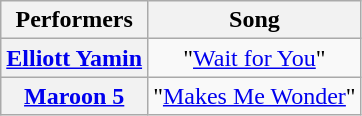<table class="wikitable unsortable" style="text-align:center;">
<tr>
<th scope="col">Performers</th>
<th scope="col">Song</th>
</tr>
<tr>
<th scope="row"><a href='#'>Elliott Yamin</a></th>
<td>"<a href='#'>Wait for You</a>"</td>
</tr>
<tr>
<th scope="row"><a href='#'>Maroon 5</a></th>
<td>"<a href='#'>Makes Me Wonder</a>"</td>
</tr>
</table>
